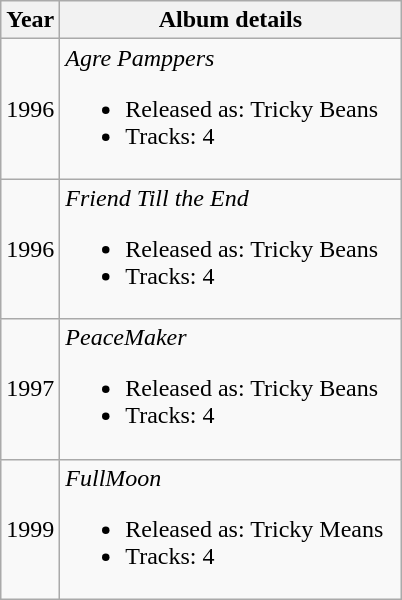<table class="wikitable" border="1">
<tr>
<th>Year</th>
<th width="220">Album details</th>
</tr>
<tr>
<td>1996</td>
<td><em>Agre Pamppers</em><br><ul><li>Released as: Tricky Beans</li><li>Tracks: 4</li></ul></td>
</tr>
<tr>
<td>1996</td>
<td><em>Friend Till the End</em><br><ul><li>Released as: Tricky Beans</li><li>Tracks: 4</li></ul></td>
</tr>
<tr>
<td>1997</td>
<td><em>PeaceMaker</em><br><ul><li>Released as: Tricky Beans</li><li>Tracks: 4</li></ul></td>
</tr>
<tr>
<td>1999</td>
<td><em>FullMoon</em><br><ul><li>Released as: Tricky Means</li><li>Tracks: 4</li></ul></td>
</tr>
</table>
